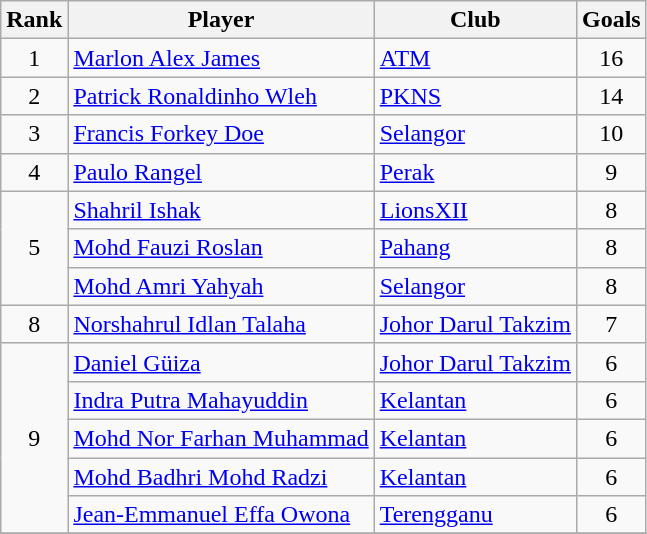<table class="wikitable" style="text-align:center">
<tr>
<th>Rank</th>
<th>Player</th>
<th>Club</th>
<th>Goals</th>
</tr>
<tr>
<td rowspan="1">1</td>
<td align="left"> <a href='#'>Marlon Alex James</a></td>
<td align="left"><a href='#'>ATM</a></td>
<td>16</td>
</tr>
<tr>
<td rowspan="1">2</td>
<td align="left"> <a href='#'>Patrick Ronaldinho Wleh</a></td>
<td align="left"><a href='#'>PKNS</a></td>
<td>14</td>
</tr>
<tr>
<td rowspan="1">3</td>
<td align="left"> <a href='#'>Francis Forkey Doe</a></td>
<td align="left"><a href='#'>Selangor</a></td>
<td>10</td>
</tr>
<tr>
<td rowspan="1">4</td>
<td align="left"> <a href='#'>Paulo Rangel</a></td>
<td align="left"><a href='#'>Perak</a></td>
<td>9</td>
</tr>
<tr>
<td rowspan="3">5</td>
<td align="left"> <a href='#'>Shahril Ishak</a></td>
<td align="left"><a href='#'>LionsXII</a></td>
<td>8</td>
</tr>
<tr>
<td align="left"> <a href='#'>Mohd Fauzi Roslan</a></td>
<td align="left"><a href='#'>Pahang</a></td>
<td>8</td>
</tr>
<tr>
<td align="left"> <a href='#'>Mohd Amri Yahyah</a></td>
<td align="left"><a href='#'>Selangor</a></td>
<td>8</td>
</tr>
<tr>
<td rowspan="1">8</td>
<td align="left"> <a href='#'>Norshahrul Idlan Talaha</a></td>
<td align="left"><a href='#'>Johor Darul Takzim</a></td>
<td>7</td>
</tr>
<tr>
<td rowspan="5">9</td>
<td align="left"> <a href='#'>Daniel Güiza</a></td>
<td align="left"><a href='#'>Johor Darul Takzim</a></td>
<td>6</td>
</tr>
<tr>
<td align="left"> <a href='#'>Indra Putra Mahayuddin</a></td>
<td align="left"><a href='#'>Kelantan</a></td>
<td>6</td>
</tr>
<tr>
<td align="left"> <a href='#'>Mohd Nor Farhan Muhammad</a></td>
<td align="left"><a href='#'>Kelantan</a></td>
<td>6</td>
</tr>
<tr>
<td align="left"> <a href='#'>Mohd Badhri Mohd Radzi</a></td>
<td align="left"><a href='#'>Kelantan</a></td>
<td>6</td>
</tr>
<tr>
<td align="left"> <a href='#'>Jean-Emmanuel Effa Owona</a></td>
<td align="left"><a href='#'>Terengganu</a></td>
<td>6</td>
</tr>
<tr>
</tr>
</table>
